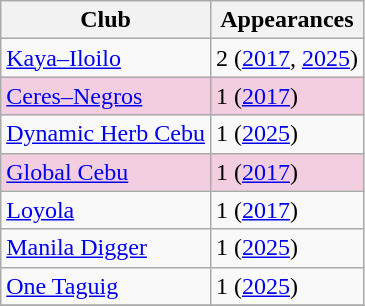<table class="wikitable" style="text-align:left">
<tr>
<th>Club</th>
<th>Appearances</th>
</tr>
<tr>
<td><a href='#'>Kaya–Iloilo</a></td>
<td>2 (<a href='#'>2017</a>, <a href='#'>2025</a>)</td>
</tr>
<tr style="background: #F2CEE0">
<td><a href='#'>Ceres–Negros</a></td>
<td>1 (<a href='#'>2017</a>)</td>
</tr>
<tr>
<td><a href='#'>Dynamic Herb Cebu</a></td>
<td>1 (<a href='#'>2025</a>)</td>
</tr>
<tr style="background: #F2CEE0">
<td><a href='#'>Global Cebu</a></td>
<td>1 (<a href='#'>2017</a>)</td>
</tr>
<tr>
<td><a href='#'>Loyola</a></td>
<td>1 (<a href='#'>2017</a>)</td>
</tr>
<tr>
<td><a href='#'>Manila Digger</a></td>
<td>1 (<a href='#'>2025</a>)</td>
</tr>
<tr>
<td><a href='#'>One Taguig</a></td>
<td>1 (<a href='#'>2025</a>)</td>
</tr>
<tr>
</tr>
</table>
